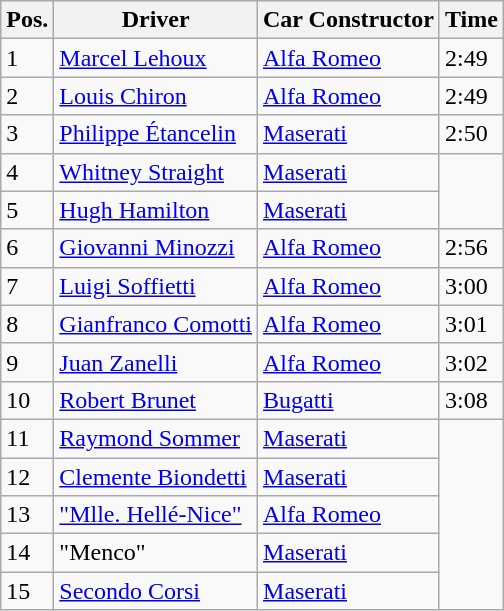<table class="wikitable">
<tr>
<th>Pos.</th>
<th>Driver</th>
<th>Car Constructor</th>
<th>Time</th>
</tr>
<tr>
<td>1</td>
<td><a href='#'>Marcel Lehoux</a></td>
<td><a href='#'>Alfa Romeo</a></td>
<td>2:49</td>
</tr>
<tr>
<td>2</td>
<td><a href='#'>Louis Chiron</a></td>
<td><a href='#'>Alfa Romeo</a></td>
<td>2:49</td>
</tr>
<tr>
<td>3</td>
<td><a href='#'>Philippe Étancelin</a></td>
<td><a href='#'>Maserati</a></td>
<td>2:50</td>
</tr>
<tr>
<td>4</td>
<td><a href='#'>Whitney Straight</a></td>
<td><a href='#'>Maserati</a></td>
<td rowspan="2"></td>
</tr>
<tr>
<td>5</td>
<td><a href='#'>Hugh Hamilton</a></td>
<td><a href='#'>Maserati</a></td>
</tr>
<tr>
<td>6</td>
<td><a href='#'>Giovanni Minozzi</a></td>
<td><a href='#'>Alfa Romeo</a></td>
<td>2:56</td>
</tr>
<tr>
<td>7</td>
<td><a href='#'>Luigi Soffietti</a></td>
<td><a href='#'>Alfa Romeo</a></td>
<td>3:00</td>
</tr>
<tr>
<td>8</td>
<td><a href='#'>Gianfranco Comotti</a></td>
<td><a href='#'>Alfa Romeo</a></td>
<td>3:01</td>
</tr>
<tr>
<td>9</td>
<td><a href='#'>Juan Zanelli</a></td>
<td><a href='#'>Alfa Romeo</a></td>
<td>3:02</td>
</tr>
<tr>
<td>10</td>
<td><a href='#'>Robert Brunet</a></td>
<td><a href='#'>Bugatti</a></td>
<td>3:08</td>
</tr>
<tr>
<td>11</td>
<td><a href='#'>Raymond Sommer</a></td>
<td><a href='#'>Maserati</a></td>
<td rowspan="5"></td>
</tr>
<tr>
<td>12</td>
<td><a href='#'>Clemente Biondetti</a></td>
<td><a href='#'>Maserati</a></td>
</tr>
<tr>
<td>13</td>
<td><a href='#'>"Mlle. Hellé-Nice"</a></td>
<td><a href='#'>Alfa Romeo</a></td>
</tr>
<tr>
<td>14</td>
<td>"Menco"</td>
<td><a href='#'>Maserati</a></td>
</tr>
<tr>
<td>15</td>
<td><a href='#'>Secondo Corsi</a></td>
<td><a href='#'>Maserati</a></td>
</tr>
</table>
